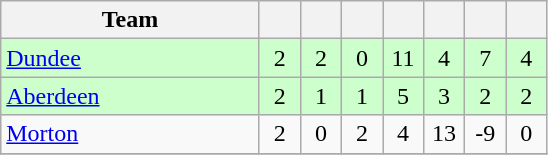<table class="wikitable" style="text-align:center;">
<tr>
<th width=165>Team</th>
<th width=20></th>
<th width=20></th>
<th width=20></th>
<th width=20></th>
<th width=20></th>
<th width=20></th>
<th width=20></th>
</tr>
<tr style="background:#cfc;">
<td align="left"><a href='#'>Dundee</a></td>
<td>2</td>
<td>2</td>
<td>0</td>
<td>11</td>
<td>4</td>
<td>7</td>
<td>4</td>
</tr>
<tr style="background:#cfc;">
<td align="left"><a href='#'>Aberdeen</a></td>
<td>2</td>
<td>1</td>
<td>1</td>
<td>5</td>
<td>3</td>
<td>2</td>
<td>2</td>
</tr>
<tr>
<td align="left"><a href='#'>Morton</a></td>
<td>2</td>
<td>0</td>
<td>2</td>
<td>4</td>
<td>13</td>
<td>-9</td>
<td>0</td>
</tr>
<tr>
</tr>
</table>
